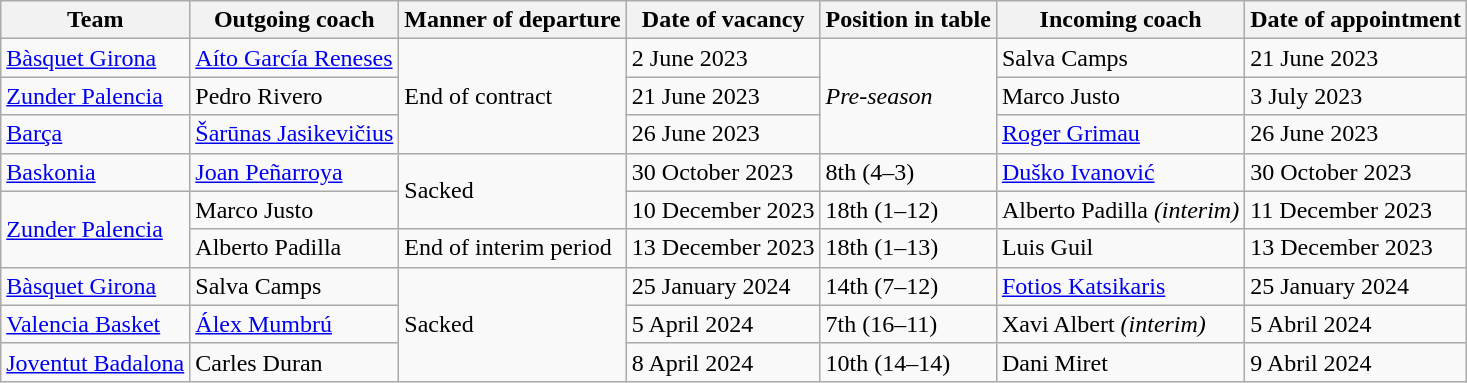<table class="wikitable sortable">
<tr>
<th>Team</th>
<th>Outgoing coach</th>
<th>Manner of departure</th>
<th>Date of vacancy</th>
<th>Position in table</th>
<th>Incoming coach</th>
<th>Date of appointment</th>
</tr>
<tr>
<td><a href='#'>Bàsquet Girona</a></td>
<td data-sort-value="García Reneses, Aíto"> <a href='#'>Aíto García Reneses</a></td>
<td rowspan="3">End of contract</td>
<td>2 June 2023</td>
<td rowspan="3"><em>Pre-season</em></td>
<td data-sort-value="Camps, Salva"> Salva Camps</td>
<td>21 June 2023</td>
</tr>
<tr>
<td><a href='#'>Zunder Palencia</a></td>
<td data-sort-value="Rivero, Pedro"> Pedro Rivero</td>
<td>21 June 2023</td>
<td data-sort-value="Justo, Marco"> Marco Justo</td>
<td>3 July 2023</td>
</tr>
<tr>
<td><a href='#'>Barça</a></td>
<td data-sort-value="Jasikevičius, Šarūnas"> <a href='#'>Šarūnas Jasikevičius</a></td>
<td>26 June 2023</td>
<td data-sort-value="Grimau, Roger"> <a href='#'>Roger Grimau</a></td>
<td>26 June 2023</td>
</tr>
<tr>
<td><a href='#'>Baskonia</a></td>
<td data-sort-value="Peñarroya, Joan"> <a href='#'>Joan Peñarroya</a></td>
<td rowspan="2">Sacked</td>
<td>30 October 2023</td>
<td>8th (4–3)</td>
<td data-sort-value="Ivanović, Duško"> <a href='#'>Duško Ivanović</a></td>
<td>30 October 2023</td>
</tr>
<tr>
<td rowspan="2"><a href='#'>Zunder Palencia</a></td>
<td data-sort-value="Justo, Marco"> Marco Justo</td>
<td>10 December 2023</td>
<td>18th (1–12)</td>
<td data-sort-value="Padilla, Alberto"> Alberto Padilla <em>(interim)</em></td>
<td>11 December 2023</td>
</tr>
<tr>
<td data-sort-value="Padilla, Alberto"> Alberto Padilla</td>
<td>End of interim period</td>
<td>13 December 2023</td>
<td>18th (1–13)</td>
<td data-sort-value="Guil, Luis"> Luis Guil</td>
<td>13 December 2023</td>
</tr>
<tr>
<td><a href='#'>Bàsquet Girona</a></td>
<td data-sort-value="Camps, Salva"> Salva Camps</td>
<td rowspan="3">Sacked</td>
<td>25 January 2024</td>
<td>14th (7–12)</td>
<td data-sort-value="Katsikaris, Fotios"> <a href='#'>Fotios Katsikaris</a></td>
<td>25 January 2024</td>
</tr>
<tr>
<td><a href='#'>Valencia Basket</a></td>
<td data-sort-value="Mumbrú, Álex"> <a href='#'>Álex Mumbrú</a></td>
<td>5 April 2024</td>
<td>7th (16–11)</td>
<td data-sort-value="Albert, Xavi"> Xavi Albert <em>(interim)</em></td>
<td>5 Abril 2024</td>
</tr>
<tr>
<td><a href='#'>Joventut Badalona</a></td>
<td data-sort-value="Duran, Carles"> Carles Duran</td>
<td>8 April 2024</td>
<td>10th (14–14)</td>
<td data-sort-value="Miret, Dani"> Dani Miret</td>
<td>9 Abril 2024</td>
</tr>
</table>
